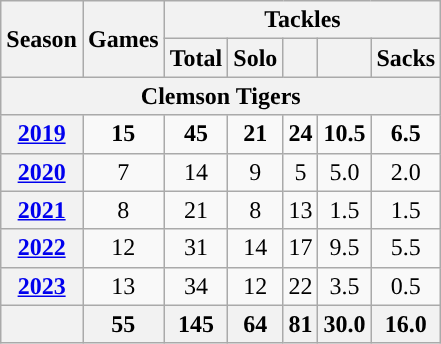<table class=wikitable style="text-align:center;">
<tr>
<th rowspan=2>Season</th>
<th colspan="1" rowspan="2">Games</th>
<th colspan=5>Tackles</th>
</tr>
<tr>
<th>Total</th>
<th>Solo</th>
<th></th>
<th></th>
<th>Sacks</th>
</tr>
<tr>
<th colspan="7">Clemson Tigers</th>
</tr>
<tr>
<th><a href='#'>2019</a></th>
<td><strong>15</strong></td>
<td><strong>45</strong></td>
<td><strong>21</strong></td>
<td><strong>24</strong></td>
<td><strong>10.5</strong></td>
<td><strong>6.5</strong></td>
</tr>
<tr>
<th><a href='#'>2020</a></th>
<td>7</td>
<td>14</td>
<td>9</td>
<td>5</td>
<td>5.0</td>
<td>2.0</td>
</tr>
<tr>
<th><a href='#'>2021</a></th>
<td>8</td>
<td>21</td>
<td>8</td>
<td>13</td>
<td>1.5</td>
<td>1.5</td>
</tr>
<tr>
<th><a href='#'>2022</a></th>
<td>12</td>
<td>31</td>
<td>14</td>
<td>17</td>
<td>9.5</td>
<td>5.5</td>
</tr>
<tr>
<th><a href='#'>2023</a></th>
<td>13</td>
<td>34</td>
<td>12</td>
<td>22</td>
<td>3.5</td>
<td>0.5</td>
</tr>
<tr>
<th></th>
<th>55</th>
<th>145</th>
<th>64</th>
<th>81</th>
<th>30.0</th>
<th>16.0</th>
</tr>
</table>
